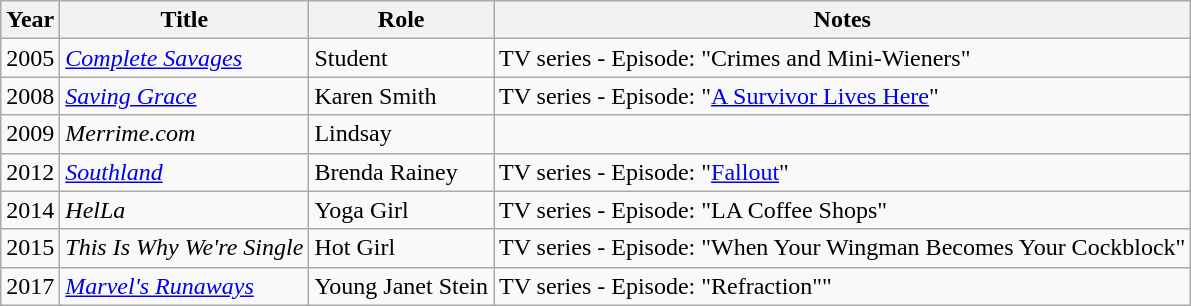<table class="wikitable sortable">
<tr>
<th>Year</th>
<th>Title</th>
<th>Role</th>
<th>Notes</th>
</tr>
<tr>
<td>2005</td>
<td><em><a href='#'>Complete Savages</a></em></td>
<td>Student</td>
<td>TV series - Episode: "Crimes and Mini-Wieners"</td>
</tr>
<tr>
<td>2008</td>
<td><em><a href='#'>Saving Grace</a></em></td>
<td>Karen Smith</td>
<td>TV series - Episode: "<a href='#'>A Survivor Lives Here</a>"</td>
</tr>
<tr>
<td>2009</td>
<td><em>Merrime.com</em></td>
<td>Lindsay</td>
<td></td>
</tr>
<tr>
<td>2012</td>
<td><em><a href='#'>Southland</a></em></td>
<td>Brenda Rainey</td>
<td>TV series - Episode: "<a href='#'>Fallout</a>"</td>
</tr>
<tr>
<td>2014</td>
<td><em>HelLa</em></td>
<td>Yoga Girl</td>
<td>TV series - Episode: "LA Coffee Shops"</td>
</tr>
<tr>
<td>2015</td>
<td><em>This Is Why We're Single</em></td>
<td>Hot Girl</td>
<td>TV series - Episode: "When Your Wingman Becomes Your Cockblock"</td>
</tr>
<tr>
<td>2017</td>
<td><em><a href='#'>Marvel's Runaways</a></em></td>
<td>Young Janet Stein</td>
<td>TV series - Episode: "Refraction""</td>
</tr>
</table>
